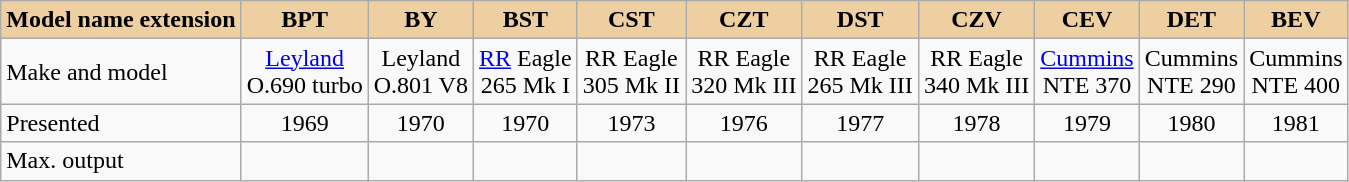<table class="wikitable">
<tr>
<th align="center" style="background:#EECFA1">Model name extension</th>
<th style="background:#EECFA1">BPT</th>
<th style="background:#EECFA1">BY</th>
<th style="background:#EECFA1">BST</th>
<th style="background:#EECFA1">CST</th>
<th style="background:#EECFA1">CZT</th>
<th style="background:#EECFA1">DST</th>
<th style="background:#EECFA1">CZV</th>
<th style="background:#EECFA1">CEV</th>
<th style="background:#EECFA1">DET</th>
<th style="background:#EECFA1">BEV</th>
</tr>
<tr>
<td align="left">Make and model</td>
<td align="center"><a href='#'>Leyland</a><br>O.690 turbo</td>
<td align="center">Leyland<br>O.801 V8</td>
<td align="center"><a href='#'>RR</a> Eagle<br>265 Mk I</td>
<td align="center">RR Eagle<br>305 Mk II</td>
<td align="center">RR Eagle<br>320 Mk III</td>
<td align="center">RR Eagle<br>265 Mk III</td>
<td align="center">RR Eagle<br>340 Mk III</td>
<td align="center"><a href='#'>Cummins</a><br>NTE 370</td>
<td align="center">Cummins<br>NTE 290</td>
<td align="center">Cummins<br>NTE 400</td>
</tr>
<tr>
<td align="left">Presented</td>
<td align="center">1969</td>
<td align="center">1970</td>
<td align="center">1970</td>
<td align="center">1973</td>
<td align="center">1976</td>
<td align="center">1977</td>
<td align="center">1978</td>
<td align="center">1979</td>
<td align="center">1980</td>
<td align="center">1981</td>
</tr>
<tr>
<td align="left">Max. output</td>
<td align="center"></td>
<td align="center"></td>
<td align="center"></td>
<td align="center"></td>
<td align="center"></td>
<td align="center"></td>
<td align="center"></td>
<td align="center"></td>
<td align="center"></td>
<td align="center"></td>
</tr>
</table>
